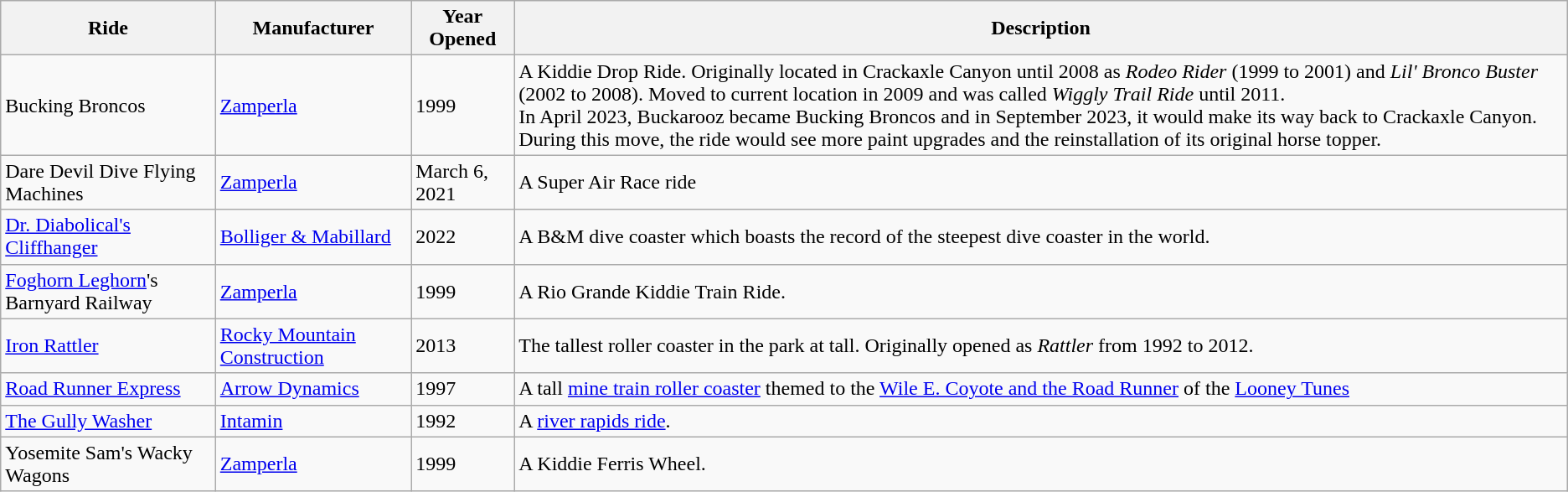<table class=wikitable>
<tr>
<th>Ride</th>
<th>Manufacturer</th>
<th>Year Opened</th>
<th>Description</th>
</tr>
<tr>
<td>Bucking Broncos</td>
<td><a href='#'>Zamperla</a></td>
<td>1999</td>
<td>A Kiddie Drop Ride. Originally located in Crackaxle Canyon until 2008 as <em>Rodeo Rider</em> (1999 to 2001) and <em>Lil' Bronco Buster</em> (2002 to 2008). Moved to current location in 2009 and was called <em>Wiggly Trail Ride</em> until 2011.<br>In April 2023, Buckarooz became Bucking Broncos and in September 2023, it would make its way back to Crackaxle Canyon. During this move, the ride would see more paint upgrades and the reinstallation of its original horse topper.</td>
</tr>
<tr>
<td>Dare Devil Dive Flying Machines</td>
<td><a href='#'>Zamperla</a></td>
<td>March 6, 2021</td>
<td>A Super Air Race ride</td>
</tr>
<tr>
<td><a href='#'>Dr. Diabolical's Cliffhanger</a></td>
<td><a href='#'>Bolliger & Mabillard</a></td>
<td>2022</td>
<td>A B&M dive coaster which boasts the record of the steepest dive coaster in the world.</td>
</tr>
<tr>
<td><a href='#'>Foghorn Leghorn</a>'s Barnyard Railway</td>
<td><a href='#'>Zamperla</a></td>
<td>1999</td>
<td>A Rio Grande Kiddie Train Ride.</td>
</tr>
<tr>
<td><a href='#'>Iron Rattler</a></td>
<td><a href='#'>Rocky Mountain Construction</a></td>
<td>2013</td>
<td>The tallest roller coaster in the park at  tall. Originally opened as <em>Rattler</em> from 1992 to 2012.</td>
</tr>
<tr>
<td><a href='#'>Road Runner Express</a></td>
<td><a href='#'>Arrow Dynamics</a></td>
<td>1997</td>
<td>A  tall <a href='#'>mine train roller coaster</a> themed to the <a href='#'>Wile E. Coyote and the Road Runner</a> of the <a href='#'>Looney Tunes</a></td>
</tr>
<tr>
<td><a href='#'>The Gully Washer</a></td>
<td><a href='#'>Intamin</a></td>
<td>1992</td>
<td>A <a href='#'>river rapids ride</a>.</td>
</tr>
<tr>
<td>Yosemite Sam's Wacky Wagons</td>
<td><a href='#'>Zamperla</a></td>
<td>1999</td>
<td>A Kiddie Ferris Wheel.</td>
</tr>
</table>
